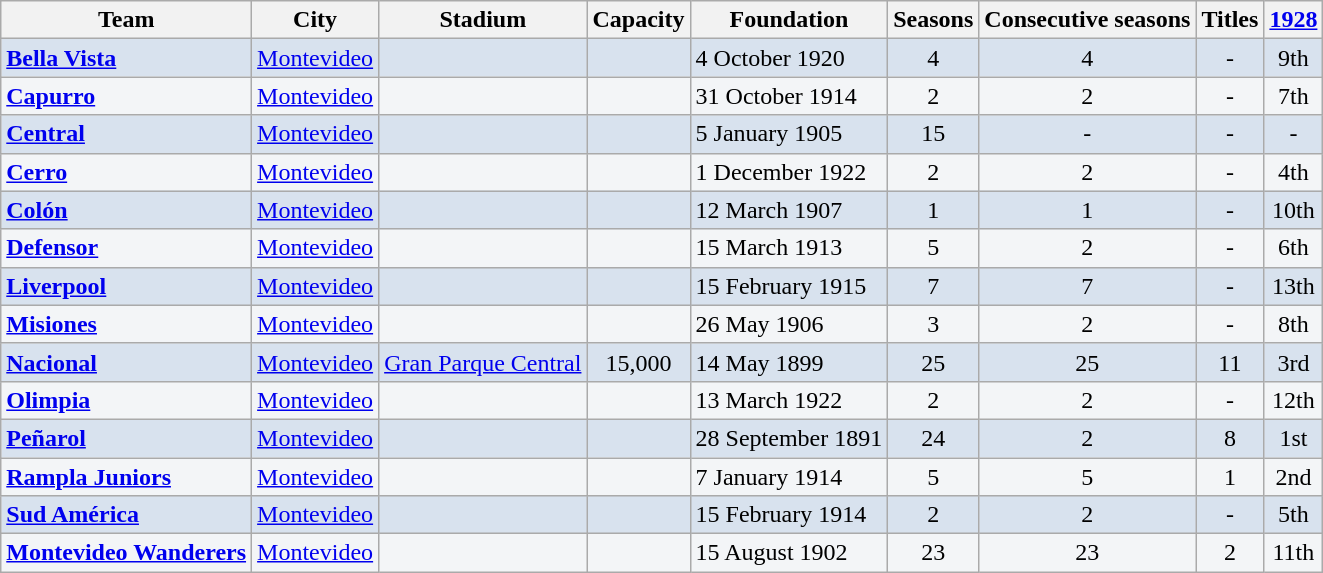<table class="wikitable">
<tr>
<th>Team</th>
<th>City</th>
<th>Stadium</th>
<th>Capacity</th>
<th>Foundation</th>
<th>Seasons</th>
<th>Consecutive seasons</th>
<th>Titles</th>
<th><a href='#'>1928</a></th>
</tr>
<tr bgcolor=#D8E2EE>
<td> <strong><a href='#'>Bella Vista</a></strong></td>
<td> <a href='#'>Montevideo</a></td>
<td></td>
<td align=center></td>
<td>4 October 1920</td>
<td align=center>4</td>
<td align=center>4</td>
<td align=center>-</td>
<td align=center>9th</td>
</tr>
<tr bgcolor=#F3F5F7>
<td> <strong><a href='#'>Capurro</a></strong></td>
<td> <a href='#'>Montevideo</a></td>
<td></td>
<td align=center></td>
<td>31 October 1914</td>
<td align=center>2</td>
<td align=center>2</td>
<td align=center>-</td>
<td align=center>7th</td>
</tr>
<tr bgcolor=#D8E2EE>
<td> <strong><a href='#'>Central</a></strong></td>
<td> <a href='#'>Montevideo</a></td>
<td></td>
<td align=center></td>
<td>5 January 1905</td>
<td align=center>15</td>
<td align=center>-</td>
<td align=center>-</td>
<td align=center>-</td>
</tr>
<tr bgcolor=#F3F5F7>
<td> <strong><a href='#'>Cerro</a></strong></td>
<td> <a href='#'>Montevideo</a></td>
<td></td>
<td align=center></td>
<td>1 December 1922</td>
<td align=center>2</td>
<td align=center>2</td>
<td align=center>-</td>
<td align=center>4th</td>
</tr>
<tr bgcolor=#D8E2EE>
<td> <strong><a href='#'>Colón</a></strong></td>
<td> <a href='#'>Montevideo</a></td>
<td></td>
<td align=center></td>
<td>12 March 1907</td>
<td align=center>1</td>
<td align=center>1</td>
<td align=center>-</td>
<td align=center>10th</td>
</tr>
<tr bgcolor=#F3F5F7>
<td><strong><a href='#'>Defensor</a></strong></td>
<td> <a href='#'>Montevideo</a></td>
<td></td>
<td align=center></td>
<td>15 March 1913</td>
<td align=center>5</td>
<td align=center>2</td>
<td align=center>-</td>
<td align=center>6th</td>
</tr>
<tr bgcolor=#D8E2EE>
<td> <strong><a href='#'>Liverpool</a></strong></td>
<td> <a href='#'>Montevideo</a></td>
<td></td>
<td align=center></td>
<td>15 February 1915</td>
<td align=center>7</td>
<td align=center>7</td>
<td align=center>-</td>
<td align=center>13th</td>
</tr>
<tr bgcolor=#F3F5F7>
<td> <strong><a href='#'>Misiones</a></strong></td>
<td> <a href='#'>Montevideo</a></td>
<td></td>
<td align=center></td>
<td>26 May 1906</td>
<td align=center>3</td>
<td align=center>2</td>
<td align=center>-</td>
<td align=center>8th</td>
</tr>
<tr bgcolor=#D8E2EE>
<td> <strong><a href='#'>Nacional</a></strong></td>
<td> <a href='#'>Montevideo</a></td>
<td><a href='#'>Gran Parque Central</a></td>
<td align=center>15,000</td>
<td>14 May 1899</td>
<td align=center>25</td>
<td align=center>25</td>
<td align=center>11</td>
<td align=center>3rd</td>
</tr>
<tr bgcolor=#F3F5F7>
<td> <strong><a href='#'>Olimpia</a></strong></td>
<td> <a href='#'>Montevideo</a></td>
<td></td>
<td align=center></td>
<td>13 March 1922</td>
<td align=center>2</td>
<td align=center>2</td>
<td align=center>-</td>
<td align=center>12th</td>
</tr>
<tr bgcolor=#D8E2EE>
<td> <strong><a href='#'>Peñarol</a></strong></td>
<td> <a href='#'>Montevideo</a></td>
<td></td>
<td align=center></td>
<td>28 September 1891</td>
<td align=center>24</td>
<td align=center>2</td>
<td align=center>8</td>
<td align=center>1st</td>
</tr>
<tr bgcolor=#F3F5F7>
<td> <strong><a href='#'>Rampla Juniors</a></strong></td>
<td> <a href='#'>Montevideo</a></td>
<td></td>
<td align=center></td>
<td>7 January 1914</td>
<td align=center>5</td>
<td align=center>5</td>
<td align=center>1</td>
<td align=center>2nd</td>
</tr>
<tr bgcolor=#D8E2EE>
<td> <strong><a href='#'>Sud América</a></strong></td>
<td> <a href='#'>Montevideo</a></td>
<td></td>
<td align=center></td>
<td>15 February 1914</td>
<td align=center>2</td>
<td align=center>2</td>
<td align=center>-</td>
<td align=center>5th</td>
</tr>
<tr bgcolor=#F3F5F7>
<td> <strong><a href='#'>Montevideo Wanderers</a></strong></td>
<td> <a href='#'>Montevideo</a></td>
<td></td>
<td align=center></td>
<td>15 August 1902</td>
<td align=center>23</td>
<td align=center>23</td>
<td align=center>2</td>
<td align=center>11th</td>
</tr>
</table>
